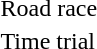<table>
<tr>
<td>Road race</td>
<td></td>
<td></td>
<td></td>
</tr>
<tr>
<td>Time trial</td>
<td></td>
<td></td>
<td></td>
</tr>
</table>
